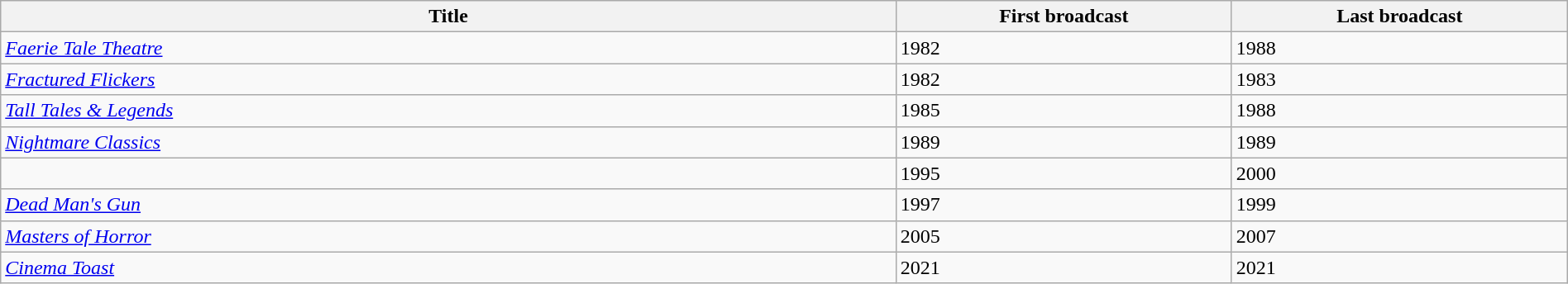<table class="wikitable sortable" style="width:100%;">
<tr>
<th style="width:40%;">Title</th>
<th style="width:15%;">First broadcast</th>
<th style="width:15%;">Last broadcast</th>
</tr>
<tr>
<td><em><a href='#'>Faerie Tale Theatre</a></em></td>
<td>1982</td>
<td>1988</td>
</tr>
<tr>
<td><em><a href='#'>Fractured Flickers</a></em></td>
<td>1982</td>
<td>1983</td>
</tr>
<tr>
<td><em><a href='#'>Tall Tales & Legends</a></em></td>
<td>1985</td>
<td>1988</td>
</tr>
<tr>
<td><em><a href='#'>Nightmare Classics</a></em></td>
<td>1989</td>
<td>1989</td>
</tr>
<tr>
<td></td>
<td>1995</td>
<td>2000</td>
</tr>
<tr>
<td><em><a href='#'>Dead Man's Gun</a></em></td>
<td>1997</td>
<td>1999</td>
</tr>
<tr>
<td><em><a href='#'>Masters of Horror</a></em></td>
<td>2005</td>
<td>2007</td>
</tr>
<tr>
<td><em><a href='#'>Cinema Toast</a></em></td>
<td>2021</td>
<td>2021</td>
</tr>
</table>
